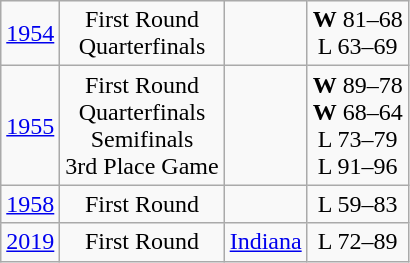<table class="wikitable" style="text-align:center">
<tr>
<td><a href='#'>1954</a></td>
<td>First Round<br>Quarterfinals</td>
<td><br></td>
<td><strong>W</strong> 81–68<br>L 63–69</td>
</tr>
<tr>
<td><a href='#'>1955</a></td>
<td>First Round<br>Quarterfinals<br>Semifinals<br>3rd Place Game</td>
<td><br><br><br></td>
<td><strong>W</strong> 89–78<br><strong>W</strong> 68–64<br>L 73–79<br>L 91–96</td>
</tr>
<tr>
<td><a href='#'>1958</a></td>
<td>First Round</td>
<td></td>
<td>L 59–83</td>
</tr>
<tr>
<td><a href='#'>2019</a></td>
<td>First Round</td>
<td><a href='#'>Indiana</a></td>
<td>L 72–89</td>
</tr>
</table>
